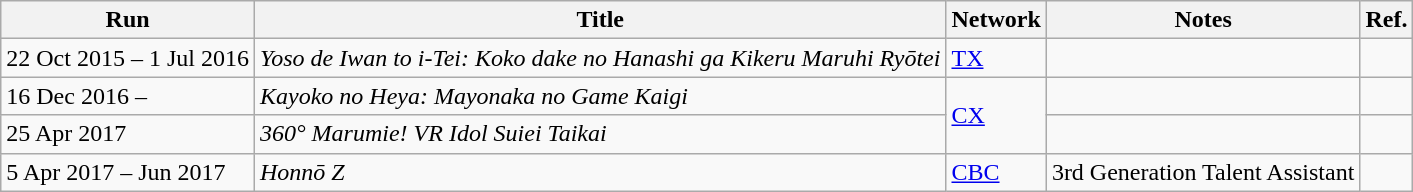<table class="wikitable">
<tr>
<th>Run</th>
<th>Title</th>
<th>Network</th>
<th>Notes</th>
<th>Ref.</th>
</tr>
<tr>
<td>22 Oct 2015 – 1 Jul 2016</td>
<td><em>Yoso de Iwan to i-Tei: Koko dake no Hanashi ga Kikeru Maruhi Ryōtei</em></td>
<td><a href='#'>TX</a></td>
<td></td>
<td></td>
</tr>
<tr>
<td>16 Dec 2016 –</td>
<td><em>Kayoko no Heya: Mayonaka no Game Kaigi</em></td>
<td rowspan="2"><a href='#'>CX</a></td>
<td></td>
<td></td>
</tr>
<tr>
<td>25 Apr 2017</td>
<td><em>360° Marumie! VR Idol Suiei Taikai</em></td>
<td></td>
<td></td>
</tr>
<tr>
<td>5 Apr 2017 – Jun 2017</td>
<td><em>Honnō Z</em></td>
<td><a href='#'>CBC</a></td>
<td>3rd Generation Talent Assistant</td>
<td></td>
</tr>
</table>
